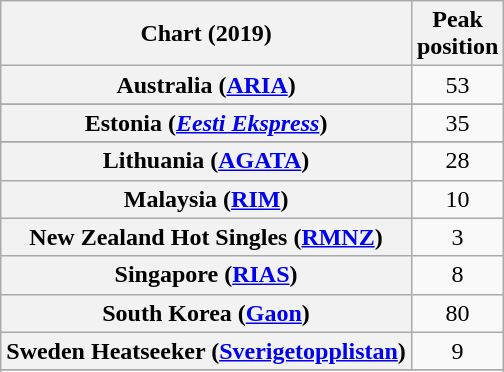<table class="wikitable sortable plainrowheaders" style="text-align:center">
<tr>
<th scope="col">Chart (2019)</th>
<th scope="col">Peak<br>position</th>
</tr>
<tr>
<th scope="row">Australia (<a href='#'>ARIA</a>)</th>
<td>53</td>
</tr>
<tr>
</tr>
<tr>
<th scope="row">Estonia (<em><a href='#'>Eesti Ekspress</a></em>)</th>
<td>35</td>
</tr>
<tr>
</tr>
<tr>
<th scope="row">Lithuania (<a href='#'>AGATA</a>)</th>
<td>28</td>
</tr>
<tr>
<th scope="row">Malaysia (<a href='#'>RIM</a>)</th>
<td>10</td>
</tr>
<tr>
<th scope="row">New Zealand Hot Singles (<a href='#'>RMNZ</a>)</th>
<td>3</td>
</tr>
<tr>
<th scope="row">Singapore (<a href='#'>RIAS</a>)</th>
<td>8</td>
</tr>
<tr>
<th scope="row">South Korea (<a href='#'>Gaon</a>)</th>
<td>80</td>
</tr>
<tr>
<th scope="row">Sweden Heatseeker (<a href='#'>Sverigetopplistan</a>)</th>
<td>9</td>
</tr>
<tr>
</tr>
<tr>
</tr>
</table>
